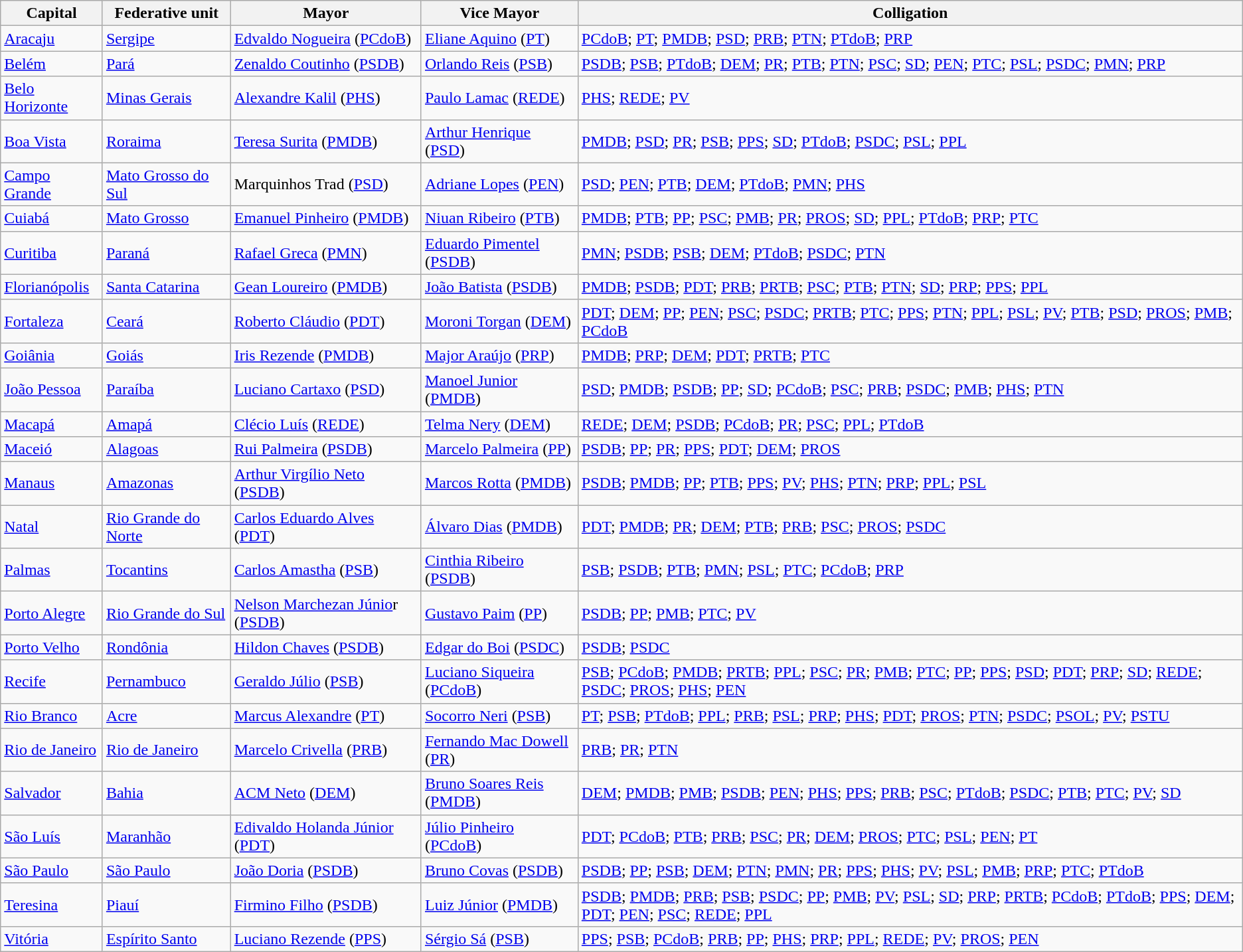<table class="wikitable sortable">
<tr>
<th>Capital</th>
<th>Federative unit</th>
<th>Mayor</th>
<th>Vice Mayor</th>
<th>Colligation</th>
</tr>
<tr>
<td><a href='#'>Aracaju</a></td>
<td><a href='#'>Sergipe</a></td>
<td><a href='#'>Edvaldo Nogueira</a> (<a href='#'>PCdoB</a>)</td>
<td><a href='#'>Eliane Aquino</a> (<a href='#'>PT</a>)</td>
<td><a href='#'>PCdoB</a>; <a href='#'>PT</a>; <a href='#'>PMDB</a>; <a href='#'>PSD</a>; <a href='#'>PRB</a>; <a href='#'>PTN</a>; <a href='#'>PTdoB</a>; <a href='#'>PRP</a></td>
</tr>
<tr>
<td><a href='#'>Belém</a></td>
<td><a href='#'>Pará</a></td>
<td><a href='#'>Zenaldo Coutinho</a> (<a href='#'>PSDB</a>)</td>
<td><a href='#'>Orlando Reis</a> (<a href='#'>PSB</a>)</td>
<td><a href='#'>PSDB</a>; <a href='#'>PSB</a>; <a href='#'>PTdoB</a>; <a href='#'>DEM</a>; <a href='#'>PR</a>; <a href='#'>PTB</a>; <a href='#'>PTN</a>; <a href='#'>PSC</a>; <a href='#'>SD</a>; <a href='#'>PEN</a>; <a href='#'>PTC</a>; <a href='#'>PSL</a>; <a href='#'>PSDC</a>; <a href='#'>PMN</a>; <a href='#'>PRP</a></td>
</tr>
<tr>
<td><a href='#'>Belo Horizonte</a></td>
<td><a href='#'>Minas Gerais</a></td>
<td><a href='#'>Alexandre Kalil</a> (<a href='#'>PHS</a>)</td>
<td><a href='#'>Paulo Lamac</a> (<a href='#'>REDE</a>)</td>
<td><a href='#'>PHS</a>; <a href='#'>REDE</a>; <a href='#'>PV</a></td>
</tr>
<tr>
<td><a href='#'>Boa Vista</a></td>
<td><a href='#'>Roraima</a></td>
<td><a href='#'>Teresa Surita</a> (<a href='#'>PMDB</a>)</td>
<td><a href='#'>Arthur Henrique</a> (<a href='#'>PSD</a>)</td>
<td><a href='#'>PMDB</a>; <a href='#'>PSD</a>; <a href='#'>PR</a>; <a href='#'>PSB</a>; <a href='#'>PPS</a>; <a href='#'>SD</a>; <a href='#'>PTdoB</a>; <a href='#'>PSDC</a>; <a href='#'>PSL</a>; <a href='#'>PPL</a></td>
</tr>
<tr>
<td><a href='#'>Campo Grande</a></td>
<td><a href='#'>Mato Grosso do Sul</a></td>
<td>Marquinhos Trad (<a href='#'>PSD</a>)</td>
<td><a href='#'>Adriane Lopes</a> (<a href='#'>PEN</a>)</td>
<td><a href='#'>PSD</a>; <a href='#'>PEN</a>; <a href='#'>PTB</a>; <a href='#'>DEM</a>; <a href='#'>PTdoB</a>; <a href='#'>PMN</a>; <a href='#'>PHS</a></td>
</tr>
<tr>
<td><a href='#'>Cuiabá</a></td>
<td><a href='#'>Mato Grosso</a></td>
<td><a href='#'>Emanuel Pinheiro</a> (<a href='#'>PMDB</a>)</td>
<td><a href='#'>Niuan Ribeiro</a> (<a href='#'>PTB</a>)</td>
<td><a href='#'>PMDB</a>; <a href='#'>PTB</a>; <a href='#'>PP</a>; <a href='#'>PSC</a>; <a href='#'>PMB</a>; <a href='#'>PR</a>; <a href='#'>PROS</a>; <a href='#'>SD</a>; <a href='#'>PPL</a>; <a href='#'>PTdoB</a>; <a href='#'>PRP</a>; <a href='#'>PTC</a></td>
</tr>
<tr>
<td><a href='#'>Curitiba</a></td>
<td><a href='#'>Paraná</a></td>
<td><a href='#'>Rafael Greca</a> (<a href='#'>PMN</a>)</td>
<td><a href='#'>Eduardo Pimentel</a> (<a href='#'>PSDB</a>)</td>
<td><a href='#'>PMN</a>; <a href='#'>PSDB</a>; <a href='#'>PSB</a>; <a href='#'>DEM</a>; <a href='#'>PTdoB</a>; <a href='#'>PSDC</a>; <a href='#'>PTN</a></td>
</tr>
<tr>
<td><a href='#'>Florianópolis</a></td>
<td><a href='#'>Santa Catarina</a></td>
<td><a href='#'>Gean Loureiro</a> (<a href='#'>PMDB</a>)</td>
<td><a href='#'>João Batista</a> (<a href='#'>PSDB</a>)</td>
<td><a href='#'>PMDB</a>; <a href='#'>PSDB</a>; <a href='#'>PDT</a>; <a href='#'>PRB</a>; <a href='#'>PRTB</a>; <a href='#'>PSC</a>; <a href='#'>PTB</a>; <a href='#'>PTN</a>; <a href='#'>SD</a>; <a href='#'>PRP</a>; <a href='#'>PPS</a>; <a href='#'>PPL</a></td>
</tr>
<tr>
<td><a href='#'>Fortaleza</a></td>
<td><a href='#'>Ceará</a></td>
<td><a href='#'>Roberto Cláudio</a> (<a href='#'>PDT</a>)</td>
<td><a href='#'>Moroni Torgan</a> (<a href='#'>DEM</a>)</td>
<td><a href='#'>PDT</a>; <a href='#'>DEM</a>; <a href='#'>PP</a>; <a href='#'>PEN</a>; <a href='#'>PSC</a>; <a href='#'>PSDC</a>; <a href='#'>PRTB</a>; <a href='#'>PTC</a>; <a href='#'>PPS</a>; <a href='#'>PTN</a>; <a href='#'>PPL</a>; <a href='#'>PSL</a>; <a href='#'>PV</a>; <a href='#'>PTB</a>; <a href='#'>PSD</a>; <a href='#'>PROS</a>; <a href='#'>PMB</a>; <a href='#'>PCdoB</a></td>
</tr>
<tr>
<td><a href='#'>Goiânia</a></td>
<td><a href='#'>Goiás</a></td>
<td><a href='#'>Iris Rezende</a> (<a href='#'>PMDB</a>)</td>
<td><a href='#'>Major Araújo</a> (<a href='#'>PRP</a>)</td>
<td><a href='#'>PMDB</a>; <a href='#'>PRP</a>; <a href='#'>DEM</a>; <a href='#'>PDT</a>; <a href='#'>PRTB</a>; <a href='#'>PTC</a></td>
</tr>
<tr>
<td><a href='#'>João Pessoa</a></td>
<td><a href='#'>Paraíba</a></td>
<td><a href='#'>Luciano Cartaxo</a> (<a href='#'>PSD</a>)</td>
<td><a href='#'>Manoel Junior</a> (<a href='#'>PMDB</a>)</td>
<td><a href='#'>PSD</a>; <a href='#'>PMDB</a>; <a href='#'>PSDB</a>; <a href='#'>PP</a>; <a href='#'>SD</a>; <a href='#'>PCdoB</a>; <a href='#'>PSC</a>; <a href='#'>PRB</a>; <a href='#'>PSDC</a>; <a href='#'>PMB</a>; <a href='#'>PHS</a>; <a href='#'>PTN</a></td>
</tr>
<tr>
<td><a href='#'>Macapá</a></td>
<td><a href='#'>Amapá</a></td>
<td><a href='#'>Clécio Luís</a> (<a href='#'>REDE</a>)</td>
<td><a href='#'>Telma Nery</a> (<a href='#'>DEM</a>)</td>
<td><a href='#'>REDE</a>; <a href='#'>DEM</a>; <a href='#'>PSDB</a>; <a href='#'>PCdoB</a>; <a href='#'>PR</a>; <a href='#'>PSC</a>; <a href='#'>PPL</a>; <a href='#'>PTdoB</a></td>
</tr>
<tr>
<td><a href='#'>Maceió</a></td>
<td><a href='#'>Alagoas</a></td>
<td><a href='#'>Rui Palmeira</a> (<a href='#'>PSDB</a>)</td>
<td><a href='#'>Marcelo Palmeira</a> (<a href='#'>PP</a>)</td>
<td><a href='#'>PSDB</a>; <a href='#'>PP</a>; <a href='#'>PR</a>; <a href='#'>PPS</a>; <a href='#'>PDT</a>; <a href='#'>DEM</a>; <a href='#'>PROS</a></td>
</tr>
<tr>
<td><a href='#'>Manaus</a></td>
<td><a href='#'>Amazonas</a></td>
<td><a href='#'>Arthur Virgílio Neto</a> (<a href='#'>PSDB</a>)</td>
<td><a href='#'>Marcos Rotta</a> (<a href='#'>PMDB</a>)</td>
<td><a href='#'>PSDB</a>; <a href='#'>PMDB</a>; <a href='#'>PP</a>; <a href='#'>PTB</a>; <a href='#'>PPS</a>; <a href='#'>PV</a>; <a href='#'>PHS</a>; <a href='#'>PTN</a>; <a href='#'>PRP</a>; <a href='#'>PPL</a>; <a href='#'>PSL</a></td>
</tr>
<tr>
<td><a href='#'>Natal</a></td>
<td><a href='#'>Rio Grande do Norte</a></td>
<td><a href='#'>Carlos Eduardo Alves</a> (<a href='#'>PDT</a>)</td>
<td><a href='#'>Álvaro Dias</a> (<a href='#'>PMDB</a>)</td>
<td><a href='#'>PDT</a>; <a href='#'>PMDB</a>; <a href='#'>PR</a>; <a href='#'>DEM</a>; <a href='#'>PTB</a>; <a href='#'>PRB</a>; <a href='#'>PSC</a>; <a href='#'>PROS</a>; <a href='#'>PSDC</a></td>
</tr>
<tr>
<td><a href='#'>Palmas</a></td>
<td><a href='#'>Tocantins</a></td>
<td><a href='#'>Carlos Amastha</a> (<a href='#'>PSB</a>)</td>
<td><a href='#'>Cinthia Ribeiro</a> (<a href='#'>PSDB</a>)</td>
<td><a href='#'>PSB</a>; <a href='#'>PSDB</a>; <a href='#'>PTB</a>; <a href='#'>PMN</a>; <a href='#'>PSL</a>; <a href='#'>PTC</a>; <a href='#'>PCdoB</a>; <a href='#'>PRP</a></td>
</tr>
<tr>
<td><a href='#'>Porto Alegre</a></td>
<td><a href='#'>Rio Grande do Sul</a></td>
<td><a href='#'>Nelson Marchezan Júnio</a>r (<a href='#'>PSDB</a>)</td>
<td><a href='#'>Gustavo Paim</a> (<a href='#'>PP</a>)</td>
<td><a href='#'>PSDB</a>; <a href='#'>PP</a>; <a href='#'>PMB</a>; <a href='#'>PTC</a>; <a href='#'>PV</a></td>
</tr>
<tr>
<td><a href='#'>Porto Velho</a></td>
<td><a href='#'>Rondônia</a></td>
<td><a href='#'>Hildon Chaves</a> (<a href='#'>PSDB</a>)</td>
<td><a href='#'>Edgar do Boi</a> (<a href='#'>PSDC</a>)</td>
<td><a href='#'>PSDB</a>; <a href='#'>PSDC</a></td>
</tr>
<tr>
<td><a href='#'>Recife</a></td>
<td><a href='#'>Pernambuco</a></td>
<td><a href='#'>Geraldo Júlio</a> (<a href='#'>PSB</a>)</td>
<td><a href='#'>Luciano Siqueira</a> (<a href='#'>PCdoB</a>)</td>
<td><a href='#'>PSB</a>; <a href='#'>PCdoB</a>; <a href='#'>PMDB</a>; <a href='#'>PRTB</a>; <a href='#'>PPL</a>; <a href='#'>PSC</a>; <a href='#'>PR</a>; <a href='#'>PMB</a>; <a href='#'>PTC</a>; <a href='#'>PP</a>; <a href='#'>PPS</a>; <a href='#'>PSD</a>; <a href='#'>PDT</a>; <a href='#'>PRP</a>; <a href='#'>SD</a>; <a href='#'>REDE</a>; <a href='#'>PSDC</a>; <a href='#'>PROS</a>; <a href='#'>PHS</a>; <a href='#'>PEN</a></td>
</tr>
<tr>
<td><a href='#'>Rio Branco</a></td>
<td><a href='#'>Acre</a></td>
<td><a href='#'>Marcus Alexandre</a> (<a href='#'>PT</a>)</td>
<td><a href='#'>Socorro Neri</a> (<a href='#'>PSB</a>)</td>
<td><a href='#'>PT</a>; <a href='#'>PSB</a>; <a href='#'>PTdoB</a>; <a href='#'>PPL</a>; <a href='#'>PRB</a>; <a href='#'>PSL</a>; <a href='#'>PRP</a>; <a href='#'>PHS</a>; <a href='#'>PDT</a>; <a href='#'>PROS</a>; <a href='#'>PTN</a>; <a href='#'>PSDC</a>; <a href='#'>PSOL</a>; <a href='#'>PV</a>; <a href='#'>PSTU</a></td>
</tr>
<tr>
<td><a href='#'>Rio de Janeiro</a></td>
<td><a href='#'>Rio de Janeiro</a></td>
<td><a href='#'>Marcelo Crivella</a> (<a href='#'>PRB</a>)</td>
<td><a href='#'>Fernando Mac Dowell</a> (<a href='#'>PR</a>)</td>
<td><a href='#'>PRB</a>; <a href='#'>PR</a>; <a href='#'>PTN</a></td>
</tr>
<tr>
<td><a href='#'>Salvador</a></td>
<td><a href='#'>Bahia</a></td>
<td><a href='#'>ACM Neto</a> (<a href='#'>DEM</a>)</td>
<td><a href='#'>Bruno Soares Reis</a> (<a href='#'>PMDB</a>)</td>
<td><a href='#'>DEM</a>; <a href='#'>PMDB</a>; <a href='#'>PMB</a>; <a href='#'>PSDB</a>; <a href='#'>PEN</a>; <a href='#'>PHS</a>; <a href='#'>PPS</a>; <a href='#'>PRB</a>; <a href='#'>PSC</a>; <a href='#'>PTdoB</a>; <a href='#'>PSDC</a>; <a href='#'>PTB</a>; <a href='#'>PTC</a>; <a href='#'>PV</a>; <a href='#'>SD</a></td>
</tr>
<tr>
<td><a href='#'>São Luís</a></td>
<td><a href='#'>Maranhão</a></td>
<td><a href='#'>Edivaldo Holanda Júnior</a> (<a href='#'>PDT</a>)</td>
<td><a href='#'>Júlio Pinheiro</a> (<a href='#'>PCdoB</a>)</td>
<td><a href='#'>PDT</a>; <a href='#'>PCdoB</a>; <a href='#'>PTB</a>; <a href='#'>PRB</a>; <a href='#'>PSC</a>; <a href='#'>PR</a>; <a href='#'>DEM</a>; <a href='#'>PROS</a>; <a href='#'>PTC</a>; <a href='#'>PSL</a>; <a href='#'>PEN</a>; <a href='#'>PT</a></td>
</tr>
<tr>
<td><a href='#'>São Paulo</a></td>
<td><a href='#'>São Paulo</a></td>
<td><a href='#'>João Doria</a> (<a href='#'>PSDB</a>)</td>
<td><a href='#'>Bruno Covas</a> (<a href='#'>PSDB</a>)</td>
<td><a href='#'>PSDB</a>; <a href='#'>PP</a>; <a href='#'>PSB</a>; <a href='#'>DEM</a>; <a href='#'>PTN</a>; <a href='#'>PMN</a>; <a href='#'>PR</a>; <a href='#'>PPS</a>; <a href='#'>PHS</a>; <a href='#'>PV</a>; <a href='#'>PSL</a>; <a href='#'>PMB</a>; <a href='#'>PRP</a>; <a href='#'>PTC</a>; <a href='#'>PTdoB</a></td>
</tr>
<tr>
<td><a href='#'>Teresina</a></td>
<td><a href='#'>Piauí</a></td>
<td><a href='#'>Firmino Filho</a> (<a href='#'>PSDB</a>)</td>
<td><a href='#'>Luiz Júnior</a> (<a href='#'>PMDB</a>)</td>
<td><a href='#'>PSDB</a>; <a href='#'>PMDB</a>; <a href='#'>PRB</a>; <a href='#'>PSB</a>; <a href='#'>PSDC</a>; <a href='#'>PP</a>; <a href='#'>PMB</a>; <a href='#'>PV</a>; <a href='#'>PSL</a>; <a href='#'>SD</a>; <a href='#'>PRP</a>; <a href='#'>PRTB</a>; <a href='#'>PCdoB</a>; <a href='#'>PTdoB</a>; <a href='#'>PPS</a>; <a href='#'>DEM</a>; <a href='#'>PDT</a>; <a href='#'>PEN</a>; <a href='#'>PSC</a>; <a href='#'>REDE</a>; <a href='#'>PPL</a></td>
</tr>
<tr>
<td><a href='#'>Vitória</a></td>
<td><a href='#'>Espírito Santo</a></td>
<td><a href='#'>Luciano Rezende</a> (<a href='#'>PPS</a>)</td>
<td><a href='#'>Sérgio Sá</a> (<a href='#'>PSB</a>)</td>
<td><a href='#'>PPS</a>; <a href='#'>PSB</a>; <a href='#'>PCdoB</a>; <a href='#'>PRB</a>; <a href='#'>PP</a>; <a href='#'>PHS</a>; <a href='#'>PRP</a>; <a href='#'>PPL</a>; <a href='#'>REDE</a>; <a href='#'>PV</a>; <a href='#'>PROS</a>; <a href='#'>PEN</a></td>
</tr>
</table>
